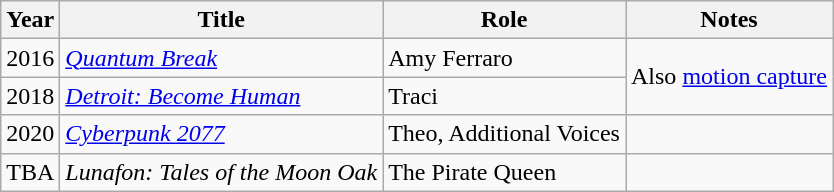<table class="wikitable sortable">
<tr>
<th>Year</th>
<th>Title</th>
<th>Role</th>
<th class="unsortable">Notes</th>
</tr>
<tr>
<td>2016</td>
<td><em><a href='#'>Quantum Break</a></em></td>
<td>Amy Ferraro</td>
<td rowspan="2">Also <a href='#'>motion capture</a></td>
</tr>
<tr>
<td>2018</td>
<td><em><a href='#'>Detroit: Become Human</a></em></td>
<td>Traci</td>
</tr>
<tr>
<td>2020</td>
<td><em><a href='#'>Cyberpunk 2077</a></em></td>
<td>Theo, Additional Voices</td>
<td></td>
</tr>
<tr>
<td>TBA</td>
<td><em>Lunafon: Tales of the Moon Oak</em></td>
<td>The Pirate Queen</td>
<td></td>
</tr>
</table>
